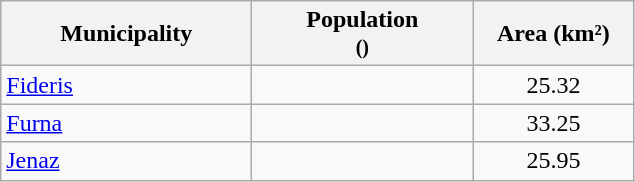<table class="wikitable">
<tr>
<th width="160">Municipality</th>
<th width="140">Population <small><br>()</small></th>
<th width="100">Area (km²)</th>
</tr>
<tr>
<td><a href='#'>Fideris</a></td>
<td align="center"></td>
<td align="center">25.32</td>
</tr>
<tr>
<td><a href='#'>Furna</a></td>
<td align="center"></td>
<td align="center">33.25</td>
</tr>
<tr>
<td><a href='#'>Jenaz</a></td>
<td align="center"></td>
<td align="center">25.95</td>
</tr>
</table>
